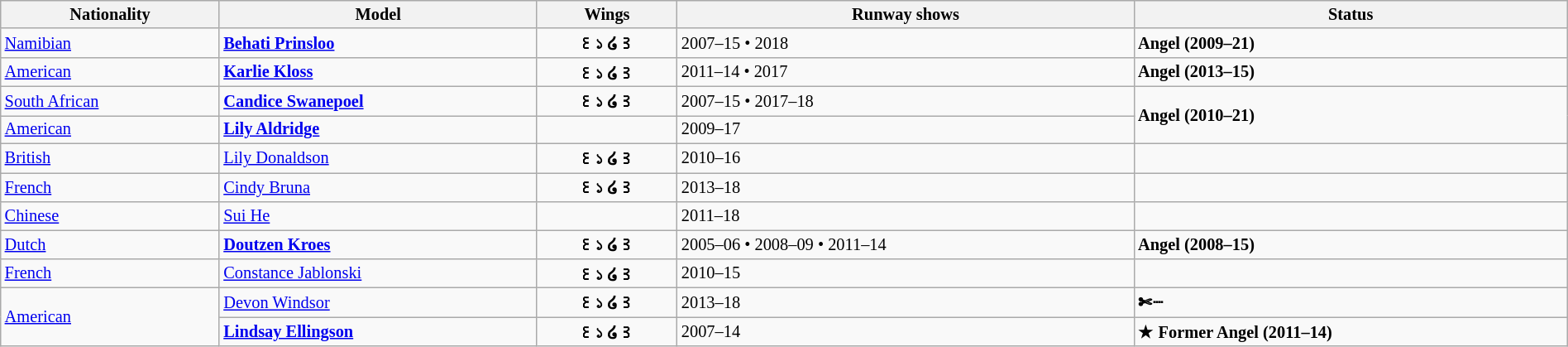<table class="sortable wikitable"  style="font-size:85%; width:100%;">
<tr>
<th style="text-align:center;">Nationality</th>
<th style="text-align:center;">Model</th>
<th style="text-align:center;">Wings</th>
<th style="text-align:center;">Runway shows</th>
<th style="text-align:center;">Status</th>
</tr>
<tr>
<td> <a href='#'>Namibian</a></td>
<td><strong><a href='#'>Behati Prinsloo</a></strong></td>
<td align="center"><strong>꒰১ ໒꒱</strong></td>
<td>2007–15 • 2018</td>
<td><strong> Angel (2009–21)</strong></td>
</tr>
<tr>
<td> <a href='#'>American</a></td>
<td><strong><a href='#'>Karlie Kloss</a></strong></td>
<td align="center"><strong>꒰১ ໒꒱</strong></td>
<td>2011–14 • 2017</td>
<td><strong> Angel (2013–15)</strong></td>
</tr>
<tr>
<td> <a href='#'>South African</a></td>
<td><strong><a href='#'>Candice Swanepoel</a></strong></td>
<td align="center"><strong>꒰১ ໒꒱</strong></td>
<td>2007–15 • 2017–18</td>
<td rowspan="2"><strong> Angel (2010–21)</strong></td>
</tr>
<tr>
<td> <a href='#'>American</a></td>
<td><strong><a href='#'>Lily Aldridge</a></strong></td>
<td></td>
<td>2009–17</td>
</tr>
<tr>
<td> <a href='#'>British</a></td>
<td><a href='#'>Lily Donaldson</a></td>
<td align="center"><strong>꒰১ ໒꒱</strong></td>
<td>2010–16</td>
<td></td>
</tr>
<tr>
<td> <a href='#'>French</a></td>
<td><a href='#'>Cindy Bruna</a></td>
<td align="center"><strong>꒰১ ໒꒱</strong></td>
<td>2013–18</td>
<td></td>
</tr>
<tr>
<td> <a href='#'>Chinese</a></td>
<td><a href='#'>Sui He</a></td>
<td align="center"></td>
<td>2011–18</td>
<td></td>
</tr>
<tr>
<td> <a href='#'>Dutch</a></td>
<td><strong><a href='#'>Doutzen Kroes</a></strong></td>
<td align="center"><strong>꒰১ ໒꒱</strong></td>
<td>2005–06 • 2008–09 • 2011–14</td>
<td><strong> Angel (2008–15)</strong></td>
</tr>
<tr>
<td> <a href='#'>French</a></td>
<td><a href='#'>Constance Jablonski</a></td>
<td align="center"><strong>꒰১ ໒꒱</strong></td>
<td>2010–15</td>
<td></td>
</tr>
<tr>
<td rowspan="2"> <a href='#'>American</a></td>
<td><a href='#'>Devon Windsor</a></td>
<td align="center"><strong>꒰১ ໒꒱</strong></td>
<td>2013–18</td>
<td><strong>✄┈</strong></td>
</tr>
<tr>
<td><strong><a href='#'>Lindsay Ellingson</a></strong></td>
<td align="center"><strong>꒰১ ໒꒱</strong></td>
<td>2007–14</td>
<td><strong>★ Former </strong> <strong>Angel (2011–14)</strong></td>
</tr>
</table>
